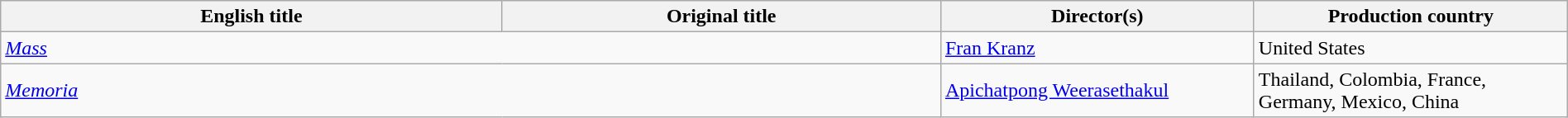<table class="wikitable" width=100%>
<tr>
<th scope="col" width="32%">English title</th>
<th scope="col" width="28%">Original title</th>
<th scope="col" width="20%">Director(s)</th>
<th scope="col" width="20%">Production country</th>
</tr>
<tr>
<td colspan=2><em><a href='#'>Mass</a></em></td>
<td><a href='#'>Fran Kranz</a></td>
<td>United States</td>
</tr>
<tr>
<td colspan=2><em><a href='#'>Memoria</a></em></td>
<td><a href='#'>Apichatpong Weerasethakul</a></td>
<td>Thailand, Colombia, France, Germany, Mexico, China</td>
</tr>
</table>
